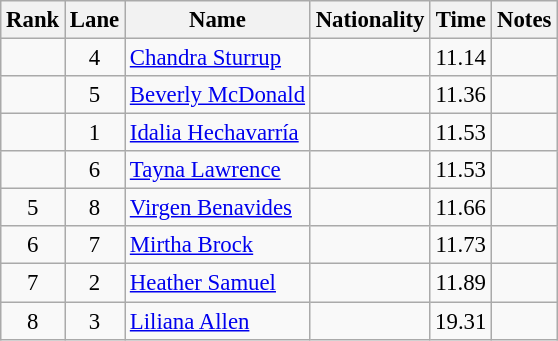<table class="wikitable sortable" style="text-align:center;font-size:95%">
<tr>
<th>Rank</th>
<th>Lane</th>
<th>Name</th>
<th>Nationality</th>
<th>Time</th>
<th>Notes</th>
</tr>
<tr>
<td></td>
<td>4</td>
<td align=left><a href='#'>Chandra Sturrup</a></td>
<td align=left></td>
<td>11.14</td>
<td></td>
</tr>
<tr>
<td></td>
<td>5</td>
<td align=left><a href='#'>Beverly McDonald</a></td>
<td align=left></td>
<td>11.36</td>
<td></td>
</tr>
<tr>
<td></td>
<td>1</td>
<td align=left><a href='#'>Idalia Hechavarría</a></td>
<td align=left></td>
<td>11.53</td>
<td></td>
</tr>
<tr>
<td></td>
<td>6</td>
<td align=left><a href='#'>Tayna Lawrence</a></td>
<td align=left></td>
<td>11.53</td>
<td></td>
</tr>
<tr>
<td>5</td>
<td>8</td>
<td align=left><a href='#'>Virgen Benavides</a></td>
<td align=left></td>
<td>11.66</td>
<td></td>
</tr>
<tr>
<td>6</td>
<td>7</td>
<td align=left><a href='#'>Mirtha Brock</a></td>
<td align=left></td>
<td>11.73</td>
<td></td>
</tr>
<tr>
<td>7</td>
<td>2</td>
<td align=left><a href='#'>Heather Samuel</a></td>
<td align=left></td>
<td>11.89</td>
<td></td>
</tr>
<tr>
<td>8</td>
<td>3</td>
<td align=left><a href='#'>Liliana Allen</a></td>
<td align=left></td>
<td>19.31</td>
<td></td>
</tr>
</table>
